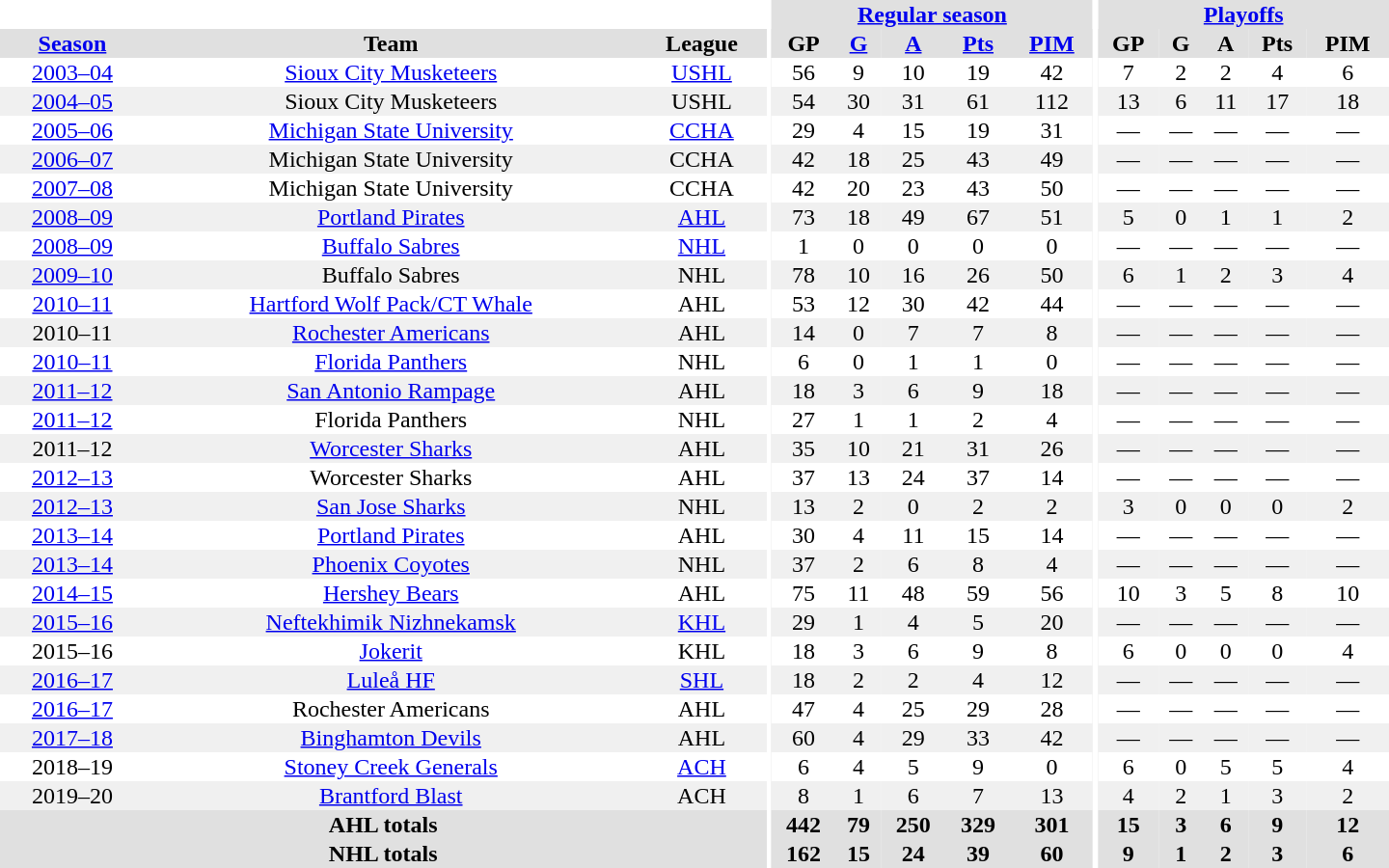<table border="0" cellpadding="1" cellspacing="0" style="text-align:center; width:60em">
<tr bgcolor="#e0e0e0">
<th colspan="3"  bgcolor="#ffffff"></th>
<th rowspan="99" bgcolor="#ffffff"></th>
<th colspan="5"><a href='#'>Regular season</a></th>
<th rowspan="99" bgcolor="#ffffff"></th>
<th colspan="5"><a href='#'>Playoffs</a></th>
</tr>
<tr bgcolor="#e0e0e0">
<th><a href='#'>Season</a></th>
<th>Team</th>
<th>League</th>
<th>GP</th>
<th><a href='#'>G</a></th>
<th><a href='#'>A</a></th>
<th><a href='#'>Pts</a></th>
<th><a href='#'>PIM</a></th>
<th>GP</th>
<th>G</th>
<th>A</th>
<th>Pts</th>
<th>PIM</th>
</tr>
<tr>
<td><a href='#'>2003–04</a></td>
<td><a href='#'>Sioux City Musketeers</a></td>
<td><a href='#'>USHL</a></td>
<td>56</td>
<td>9</td>
<td>10</td>
<td>19</td>
<td>42</td>
<td>7</td>
<td>2</td>
<td>2</td>
<td>4</td>
<td>6</td>
</tr>
<tr bgcolor="#f0f0f0">
<td><a href='#'>2004–05</a></td>
<td>Sioux City Musketeers</td>
<td>USHL</td>
<td>54</td>
<td>30</td>
<td>31</td>
<td>61</td>
<td>112</td>
<td>13</td>
<td>6</td>
<td>11</td>
<td>17</td>
<td>18</td>
</tr>
<tr>
<td><a href='#'>2005–06</a></td>
<td><a href='#'>Michigan State University</a></td>
<td><a href='#'>CCHA</a></td>
<td>29</td>
<td>4</td>
<td>15</td>
<td>19</td>
<td>31</td>
<td>—</td>
<td>—</td>
<td>—</td>
<td>—</td>
<td>—</td>
</tr>
<tr bgcolor="#f0f0f0">
<td><a href='#'>2006–07</a></td>
<td>Michigan State University</td>
<td>CCHA</td>
<td>42</td>
<td>18</td>
<td>25</td>
<td>43</td>
<td>49</td>
<td>—</td>
<td>—</td>
<td>—</td>
<td>—</td>
<td>—</td>
</tr>
<tr>
<td><a href='#'>2007–08</a></td>
<td>Michigan State University</td>
<td>CCHA</td>
<td>42</td>
<td>20</td>
<td>23</td>
<td>43</td>
<td>50</td>
<td>—</td>
<td>—</td>
<td>—</td>
<td>—</td>
<td>—</td>
</tr>
<tr bgcolor="#f0f0f0">
<td><a href='#'>2008–09</a></td>
<td><a href='#'>Portland Pirates</a></td>
<td><a href='#'>AHL</a></td>
<td>73</td>
<td>18</td>
<td>49</td>
<td>67</td>
<td>51</td>
<td>5</td>
<td>0</td>
<td>1</td>
<td>1</td>
<td>2</td>
</tr>
<tr>
<td><a href='#'>2008–09</a></td>
<td><a href='#'>Buffalo Sabres</a></td>
<td><a href='#'>NHL</a></td>
<td>1</td>
<td>0</td>
<td>0</td>
<td>0</td>
<td>0</td>
<td>—</td>
<td>—</td>
<td>—</td>
<td>—</td>
<td>—</td>
</tr>
<tr bgcolor="#f0f0f0">
<td><a href='#'>2009–10</a></td>
<td>Buffalo Sabres</td>
<td>NHL</td>
<td>78</td>
<td>10</td>
<td>16</td>
<td>26</td>
<td>50</td>
<td>6</td>
<td>1</td>
<td>2</td>
<td>3</td>
<td>4</td>
</tr>
<tr>
<td><a href='#'>2010–11</a></td>
<td><a href='#'>Hartford Wolf Pack/CT Whale</a></td>
<td>AHL</td>
<td>53</td>
<td>12</td>
<td>30</td>
<td>42</td>
<td>44</td>
<td>—</td>
<td>—</td>
<td>—</td>
<td>—</td>
<td>—</td>
</tr>
<tr bgcolor="#f0f0f0">
<td>2010–11</td>
<td><a href='#'>Rochester Americans</a></td>
<td>AHL</td>
<td>14</td>
<td>0</td>
<td>7</td>
<td>7</td>
<td>8</td>
<td>—</td>
<td>—</td>
<td>—</td>
<td>—</td>
<td>—</td>
</tr>
<tr>
<td><a href='#'>2010–11</a></td>
<td><a href='#'>Florida Panthers</a></td>
<td>NHL</td>
<td>6</td>
<td>0</td>
<td>1</td>
<td>1</td>
<td>0</td>
<td>—</td>
<td>—</td>
<td>—</td>
<td>—</td>
<td>—</td>
</tr>
<tr bgcolor="#f0f0f0">
<td><a href='#'>2011–12</a></td>
<td><a href='#'>San Antonio Rampage</a></td>
<td>AHL</td>
<td>18</td>
<td>3</td>
<td>6</td>
<td>9</td>
<td>18</td>
<td>—</td>
<td>—</td>
<td>—</td>
<td>—</td>
<td>—</td>
</tr>
<tr>
<td><a href='#'>2011–12</a></td>
<td>Florida Panthers</td>
<td>NHL</td>
<td>27</td>
<td>1</td>
<td>1</td>
<td>2</td>
<td>4</td>
<td>—</td>
<td>—</td>
<td>—</td>
<td>—</td>
<td>—</td>
</tr>
<tr bgcolor="#f0f0f0">
<td>2011–12</td>
<td><a href='#'>Worcester Sharks</a></td>
<td>AHL</td>
<td>35</td>
<td>10</td>
<td>21</td>
<td>31</td>
<td>26</td>
<td>—</td>
<td>—</td>
<td>—</td>
<td>—</td>
<td>—</td>
</tr>
<tr>
<td><a href='#'>2012–13</a></td>
<td>Worcester Sharks</td>
<td>AHL</td>
<td>37</td>
<td>13</td>
<td>24</td>
<td>37</td>
<td>14</td>
<td>—</td>
<td>—</td>
<td>—</td>
<td>—</td>
<td>—</td>
</tr>
<tr bgcolor="#f0f0f0">
<td><a href='#'>2012–13</a></td>
<td><a href='#'>San Jose Sharks</a></td>
<td>NHL</td>
<td>13</td>
<td>2</td>
<td>0</td>
<td>2</td>
<td>2</td>
<td>3</td>
<td>0</td>
<td>0</td>
<td>0</td>
<td>2</td>
</tr>
<tr>
<td><a href='#'>2013–14</a></td>
<td><a href='#'>Portland Pirates</a></td>
<td>AHL</td>
<td>30</td>
<td>4</td>
<td>11</td>
<td>15</td>
<td>14</td>
<td>—</td>
<td>—</td>
<td>—</td>
<td>—</td>
<td>—</td>
</tr>
<tr bgcolor="#f0f0f0">
<td><a href='#'>2013–14</a></td>
<td><a href='#'>Phoenix Coyotes</a></td>
<td>NHL</td>
<td>37</td>
<td>2</td>
<td>6</td>
<td>8</td>
<td>4</td>
<td>—</td>
<td>—</td>
<td>—</td>
<td>—</td>
<td>—</td>
</tr>
<tr>
<td><a href='#'>2014–15</a></td>
<td><a href='#'>Hershey Bears</a></td>
<td>AHL</td>
<td>75</td>
<td>11</td>
<td>48</td>
<td>59</td>
<td>56</td>
<td>10</td>
<td>3</td>
<td>5</td>
<td>8</td>
<td>10</td>
</tr>
<tr bgcolor="#f0f0f0">
<td><a href='#'>2015–16</a></td>
<td><a href='#'>Neftekhimik Nizhnekamsk</a></td>
<td><a href='#'>KHL</a></td>
<td>29</td>
<td>1</td>
<td>4</td>
<td>5</td>
<td>20</td>
<td>—</td>
<td>—</td>
<td>—</td>
<td>—</td>
<td>—</td>
</tr>
<tr>
<td>2015–16</td>
<td><a href='#'>Jokerit</a></td>
<td>KHL</td>
<td>18</td>
<td>3</td>
<td>6</td>
<td>9</td>
<td>8</td>
<td>6</td>
<td>0</td>
<td>0</td>
<td>0</td>
<td>4</td>
</tr>
<tr bgcolor="#f0f0f0">
<td><a href='#'>2016–17</a></td>
<td><a href='#'>Luleå HF</a></td>
<td><a href='#'>SHL</a></td>
<td>18</td>
<td>2</td>
<td>2</td>
<td>4</td>
<td>12</td>
<td>—</td>
<td>—</td>
<td>—</td>
<td>—</td>
<td>—</td>
</tr>
<tr>
<td><a href='#'>2016–17</a></td>
<td>Rochester Americans</td>
<td>AHL</td>
<td>47</td>
<td>4</td>
<td>25</td>
<td>29</td>
<td>28</td>
<td>—</td>
<td>—</td>
<td>—</td>
<td>—</td>
<td>—</td>
</tr>
<tr bgcolor="#f0f0f0">
<td><a href='#'>2017–18</a></td>
<td><a href='#'>Binghamton Devils</a></td>
<td>AHL</td>
<td>60</td>
<td>4</td>
<td>29</td>
<td>33</td>
<td>42</td>
<td>—</td>
<td>—</td>
<td>—</td>
<td>—</td>
<td>—</td>
</tr>
<tr>
<td>2018–19</td>
<td><a href='#'>Stoney Creek Generals</a></td>
<td><a href='#'>ACH</a></td>
<td>6</td>
<td>4</td>
<td>5</td>
<td>9</td>
<td>0</td>
<td>6</td>
<td>0</td>
<td>5</td>
<td>5</td>
<td>4</td>
</tr>
<tr bgcolor="#f0f0f0">
<td>2019–20</td>
<td><a href='#'>Brantford Blast</a></td>
<td>ACH</td>
<td>8</td>
<td>1</td>
<td>6</td>
<td>7</td>
<td>13</td>
<td>4</td>
<td>2</td>
<td>1</td>
<td>3</td>
<td>2</td>
</tr>
<tr bgcolor="#e0e0e0">
<th colspan="3">AHL totals</th>
<th>442</th>
<th>79</th>
<th>250</th>
<th>329</th>
<th>301</th>
<th>15</th>
<th>3</th>
<th>6</th>
<th>9</th>
<th>12</th>
</tr>
<tr bgcolor="#e0e0e0">
<th colspan="3">NHL totals</th>
<th>162</th>
<th>15</th>
<th>24</th>
<th>39</th>
<th>60</th>
<th>9</th>
<th>1</th>
<th>2</th>
<th>3</th>
<th>6</th>
</tr>
</table>
